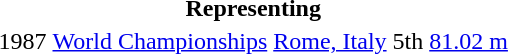<table>
<tr>
<th colspan="5">Representing </th>
</tr>
<tr>
<td>1987</td>
<td><a href='#'>World Championships</a></td>
<td><a href='#'>Rome, Italy</a></td>
<td>5th</td>
<td><a href='#'>81.02 m</a></td>
</tr>
</table>
